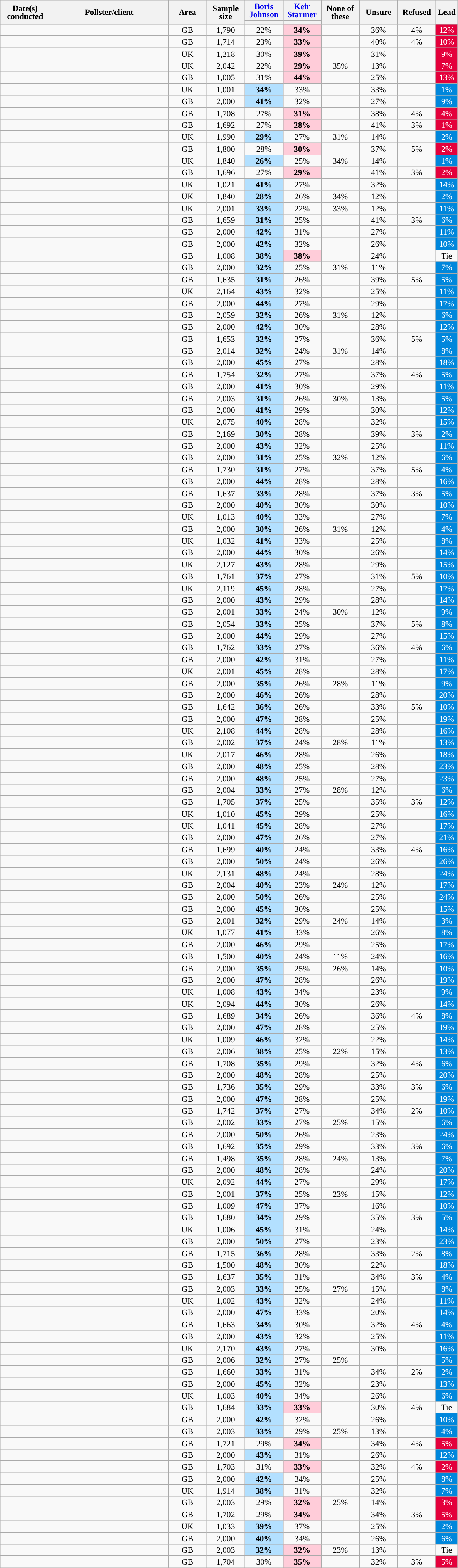<table class="wikitable collapsible sortable mw-datatable" style="text-align:center;font-size:90%;line-height:14px">
<tr>
<th style="width:80px;" rowspan="2">Date(s)<br>conducted</th>
<th style="width:200px;" rowspan="2">Pollster/client</th>
<th style="width:60px;" rowspan="2">Area</th>
<th style="width:60px;" rowspan="2">Sample size</th>
<th style="width:60px;" class="unsortable"><a href='#'>Boris Johnson</a></th>
<th style="width:60px;" class="unsortable"><a href='#'>Keir Starmer</a></th>
<th style="width:60px;" rowspan="2" class="unsortable">None of these</th>
<th style="width:60px;" rowspan="2" class="unsortable">Unsure</th>
<th style="width:60px;" rowspan="2" class="unsortable">Refused</th>
<th class="unsortable" style="width:20px;" rowspan="2">Lead</th>
</tr>
<tr>
<th class="unsortable" style="color:inherit;background:"></th>
<th class="unsortable" style="color:inherit;background:"></th>
</tr>
<tr>
<td></td>
<td></td>
<td>GB</td>
<td>1,790</td>
<td>22%</td>
<td style="background:#FFCCD9;"><strong>34%</strong></td>
<td></td>
<td>36%</td>
<td>4%</td>
<td style="background:#E4003B; color:white;">12%</td>
</tr>
<tr>
<td></td>
<td></td>
<td>GB</td>
<td>1,714</td>
<td>23%</td>
<td style="background:#FFCCD9;"><strong>33%</strong></td>
<td></td>
<td>40%</td>
<td>4%</td>
<td style="background:#E4003B; color:white;">10%</td>
</tr>
<tr>
<td></td>
<td></td>
<td>UK</td>
<td>1,218</td>
<td>30%</td>
<td style="background:#FFCCD9;"><strong>39%</strong></td>
<td></td>
<td>31%</td>
<td></td>
<td style="background:#E4003B; color:white;">9%</td>
</tr>
<tr>
<td></td>
<td></td>
<td>UK</td>
<td>2,042</td>
<td>22%</td>
<td style="background:#FFCCD9;"><strong>29%</strong></td>
<td>35%</td>
<td>13%</td>
<td></td>
<td style="background:#E4003B; color:white;">7%</td>
</tr>
<tr>
<td></td>
<td></td>
<td>GB</td>
<td>1,005</td>
<td>31%</td>
<td style="background:#FFCCD9;"><strong>44%</strong></td>
<td></td>
<td>25%</td>
<td></td>
<td style="background:#E4003B; color:white;">13%</td>
</tr>
<tr>
<td></td>
<td></td>
<td>UK</td>
<td>1,001</td>
<td style="background:#B3E0FF;"><strong>34%</strong></td>
<td>33%</td>
<td></td>
<td>33%</td>
<td></td>
<td style="background:#0087DC; color:white;">1%</td>
</tr>
<tr>
<td></td>
<td></td>
<td>GB</td>
<td>2,000</td>
<td style="background:#B3E0FF;"><strong>41%</strong></td>
<td>32%</td>
<td></td>
<td>27%</td>
<td></td>
<td style="background:#0087DC; color:white;">9%</td>
</tr>
<tr>
<td></td>
<td></td>
<td>GB</td>
<td>1,708</td>
<td>27%</td>
<td style="background:#FFCCD9;"><strong>31%</strong></td>
<td></td>
<td>38%</td>
<td>4%</td>
<td style="background:#E4003B; color:white;">4%</td>
</tr>
<tr>
<td></td>
<td></td>
<td>GB</td>
<td>1,692</td>
<td>27%</td>
<td style="background:#FFCCD9;"><strong>28%</strong></td>
<td></td>
<td>41%</td>
<td>3%</td>
<td style="background:#E4003B; color:white;">1%</td>
</tr>
<tr>
<td></td>
<td></td>
<td>UK</td>
<td>1,990</td>
<td style="background:#B3E0FF;"><strong>29%</strong></td>
<td>27%</td>
<td>31%</td>
<td>14%</td>
<td></td>
<td style="background:#0087DC; color:white;">2%</td>
</tr>
<tr>
<td></td>
<td></td>
<td>GB</td>
<td>1,800</td>
<td>28%</td>
<td style="background:#FFCCD9;"><strong>30%</strong></td>
<td></td>
<td>37%</td>
<td>5%</td>
<td style="background:#E4003B; color:white;">2%</td>
</tr>
<tr>
<td></td>
<td></td>
<td>UK</td>
<td>1,840</td>
<td style="background:#B3E0FF;"><strong>26%</strong></td>
<td>25%</td>
<td>34%</td>
<td>14%</td>
<td></td>
<td style="background:#0087DC; color:white;">1%</td>
</tr>
<tr>
<td></td>
<td></td>
<td>GB</td>
<td>1,696</td>
<td>27%</td>
<td style="background:#FFCCD9;"><strong>29%</strong></td>
<td></td>
<td>41%</td>
<td>3%</td>
<td style="background:#E4003B; color:white;">2%</td>
</tr>
<tr>
<td></td>
<td></td>
<td>UK</td>
<td>1,021</td>
<td style="background:#B3E0FF;"><strong>41%</strong></td>
<td>27%</td>
<td></td>
<td>32%</td>
<td></td>
<td style="background:#0087DC; color:white;">14%</td>
</tr>
<tr>
<td></td>
<td></td>
<td>UK</td>
<td>1,840</td>
<td style="background:#B3E0FF;"><strong>28%</strong></td>
<td>26%</td>
<td>34%</td>
<td>12%</td>
<td></td>
<td style="background:#0087DC; color:white;">2%</td>
</tr>
<tr>
<td></td>
<td></td>
<td>UK</td>
<td>2,001</td>
<td style="background:#B3E0FF;"><strong>33%</strong></td>
<td>22%</td>
<td>33%</td>
<td>12%</td>
<td></td>
<td style="background:#0087DC; color:white;">11%</td>
</tr>
<tr>
<td></td>
<td></td>
<td>GB</td>
<td>1,659</td>
<td style="background:#B3E0FF;"><strong>31%</strong></td>
<td>25%</td>
<td></td>
<td>41%</td>
<td>3%</td>
<td style="background:#0087DC; color:white;">6%</td>
</tr>
<tr>
<td></td>
<td></td>
<td>GB</td>
<td>2,000</td>
<td style="background:#B3E0FF;"><strong>42%</strong></td>
<td>31%</td>
<td></td>
<td>27%</td>
<td></td>
<td style="background:#0087DC; color:white;">11%</td>
</tr>
<tr>
<td></td>
<td></td>
<td>GB</td>
<td>2,000</td>
<td style="background:#B3E0FF;"><strong>42%</strong></td>
<td>32%</td>
<td></td>
<td>26%</td>
<td></td>
<td style="background:#0087DC; color:white;">10%</td>
</tr>
<tr>
<td></td>
<td></td>
<td>GB</td>
<td>1,008</td>
<td style="background:#B3E0FF;"><strong>38%</strong></td>
<td style="background:#FFCCD9;"><strong>38%</strong></td>
<td></td>
<td>24%</td>
<td></td>
<td>Tie</td>
</tr>
<tr>
<td></td>
<td></td>
<td>GB</td>
<td>2,000</td>
<td style="background:#B3E0FF;"><strong>32%</strong></td>
<td>25%</td>
<td>31%</td>
<td>11%</td>
<td></td>
<td style="background:#0087DC; color:white;">7%</td>
</tr>
<tr>
<td></td>
<td></td>
<td>GB</td>
<td>1,635</td>
<td style="background:#B3E0FF;"><strong>31%</strong></td>
<td>26%</td>
<td></td>
<td>39%</td>
<td>5%</td>
<td style="background:#0087DC; color:white;">5%</td>
</tr>
<tr>
<td></td>
<td></td>
<td>UK</td>
<td>2,164</td>
<td style="background:#B3E0FF;"><strong>43%</strong></td>
<td>32%</td>
<td></td>
<td>25%</td>
<td></td>
<td style="background:#0087DC; color:white;">11%</td>
</tr>
<tr>
<td></td>
<td></td>
<td>GB</td>
<td>2,000</td>
<td style="background:#B3E0FF;"><strong>44%</strong></td>
<td>27%</td>
<td></td>
<td>29%</td>
<td></td>
<td style="background:#0087DC; color:white;">17%</td>
</tr>
<tr>
<td></td>
<td></td>
<td>GB</td>
<td>2,059</td>
<td style="background:#B3E0FF;"><strong>32%</strong></td>
<td>26%</td>
<td>31%</td>
<td>12%</td>
<td></td>
<td style="background:#0087DC; color:white;">6%</td>
</tr>
<tr>
<td></td>
<td></td>
<td>GB</td>
<td>2,000</td>
<td style="background:#B3E0FF;"><strong>42%</strong></td>
<td>30%</td>
<td></td>
<td>28%</td>
<td></td>
<td style="background:#0087DC; color:white;">12%</td>
</tr>
<tr>
<td></td>
<td></td>
<td>GB</td>
<td>1,653</td>
<td style="background:#B3E0FF;"><strong>32%</strong></td>
<td>27%</td>
<td></td>
<td>36%</td>
<td>5%</td>
<td style="background:#0087DC; color:white;">5%</td>
</tr>
<tr>
<td></td>
<td></td>
<td>GB</td>
<td>2,014</td>
<td style="background:#B3E0FF;"><strong>32%</strong></td>
<td>24%</td>
<td>31%</td>
<td>14%</td>
<td></td>
<td style="background:#0087DC; color:white;">8%</td>
</tr>
<tr>
<td></td>
<td></td>
<td>GB</td>
<td>2,000</td>
<td style="background:#B3E0FF;"><strong>45%</strong></td>
<td>27%</td>
<td></td>
<td>28%</td>
<td></td>
<td style="background:#0087DC; color:white;">18%</td>
</tr>
<tr>
<td></td>
<td></td>
<td>GB</td>
<td>1,754</td>
<td style="background:#B3E0FF;"><strong>32%</strong></td>
<td>27%</td>
<td></td>
<td>37%</td>
<td>4%</td>
<td style="background:#0087DC; color:white;">5%</td>
</tr>
<tr>
<td></td>
<td></td>
<td>GB</td>
<td>2,000</td>
<td style="background:#B3E0FF;"><strong>41%</strong></td>
<td>30%</td>
<td></td>
<td>29%</td>
<td></td>
<td style="background:#0087DC; color:white;">11%</td>
</tr>
<tr>
<td></td>
<td></td>
<td>GB</td>
<td>2,003</td>
<td style="background:#B3E0FF;"><strong>31%</strong></td>
<td>26%</td>
<td>30%</td>
<td>13%</td>
<td></td>
<td style="background:#0087DC; color:white;">5%</td>
</tr>
<tr>
<td></td>
<td></td>
<td>GB</td>
<td>2,000</td>
<td style="background:#B3E0FF;"><strong>41%</strong></td>
<td>29%</td>
<td></td>
<td>30%</td>
<td></td>
<td style="background:#0087DC; color:white;">12%</td>
</tr>
<tr>
<td></td>
<td></td>
<td>UK</td>
<td>2,075</td>
<td style="background:#B3E0FF;"><strong>40%</strong></td>
<td>28%</td>
<td></td>
<td>32%</td>
<td></td>
<td style="background:#0087DC; color:white;">15%</td>
</tr>
<tr>
<td></td>
<td></td>
<td>GB</td>
<td>2,169</td>
<td style="background:#B3E0FF;"><strong>30%</strong></td>
<td>28%</td>
<td></td>
<td>39%</td>
<td>3%</td>
<td style="background:#0087DC; color:white;">2%</td>
</tr>
<tr>
<td></td>
<td></td>
<td>GB</td>
<td>2,000</td>
<td style="background:#B3E0FF;"><strong>43%</strong></td>
<td>32%</td>
<td></td>
<td>25%</td>
<td></td>
<td style="background:#0087DC; color:white;">11%</td>
</tr>
<tr>
<td></td>
<td></td>
<td>GB</td>
<td>2,000</td>
<td style="background:#B3E0FF;"><strong>31%</strong></td>
<td>25%</td>
<td>32%</td>
<td>12%</td>
<td></td>
<td style="background:#0087DC; color:white;">6%</td>
</tr>
<tr>
<td></td>
<td></td>
<td>GB</td>
<td>1,730</td>
<td style="background:#B3E0FF;"><strong>31%</strong></td>
<td>27%</td>
<td></td>
<td>37%</td>
<td>5%</td>
<td style="background:#0087DC; color:white;">4%</td>
</tr>
<tr>
<td></td>
<td></td>
<td>GB</td>
<td>2,000</td>
<td style="background:#B3E0FF;"><strong>44%</strong></td>
<td>28%</td>
<td></td>
<td>28%</td>
<td></td>
<td style="background:#0087DC; color:white;">16%</td>
</tr>
<tr>
<td></td>
<td></td>
<td>GB</td>
<td>1,637</td>
<td style="background:#B3E0FF;"><strong>33%</strong></td>
<td>28%</td>
<td></td>
<td>37%</td>
<td>3%</td>
<td style="background:#0087DC; color:white;">5%</td>
</tr>
<tr>
<td></td>
<td></td>
<td>GB</td>
<td>2,000</td>
<td style="background:#B3E0FF;"><strong>40%</strong></td>
<td>30%</td>
<td></td>
<td>30%</td>
<td></td>
<td style="background:#0087DC; color:white;">10%</td>
</tr>
<tr>
<td></td>
<td></td>
<td>UK</td>
<td>1,013</td>
<td style="background:#B3E0FF;"><strong>40%</strong></td>
<td>33%</td>
<td></td>
<td>27%</td>
<td></td>
<td style="background:#0087DC; color:white;">7%</td>
</tr>
<tr>
<td></td>
<td></td>
<td>GB</td>
<td>2,000</td>
<td style="background:#B3E0FF;"><strong>30%</strong></td>
<td>26%</td>
<td>31%</td>
<td>12%</td>
<td></td>
<td style="background:#0087DC; color:white;">4%</td>
</tr>
<tr>
<td></td>
<td></td>
<td>UK</td>
<td>1,032</td>
<td style="background:#B3E0FF;"><strong>41%</strong></td>
<td>33%</td>
<td></td>
<td>25%</td>
<td></td>
<td style="background:#0087DC; color:white;">8%</td>
</tr>
<tr>
<td></td>
<td></td>
<td>GB</td>
<td>2,000</td>
<td style="background:#B3E0FF;"><strong>44%</strong></td>
<td>30%</td>
<td></td>
<td>26%</td>
<td></td>
<td style="background:#0087DC; color:white;">14%</td>
</tr>
<tr>
<td></td>
<td></td>
<td>UK</td>
<td>2,127</td>
<td style="background:#B3E0FF;"><strong>43%</strong></td>
<td>28%</td>
<td></td>
<td>29%</td>
<td></td>
<td style="background:#0087DC; color:white;">15%</td>
</tr>
<tr>
<td></td>
<td></td>
<td>GB</td>
<td>1,761</td>
<td style="background:#B3E0FF;"><strong>37%</strong></td>
<td>27%</td>
<td></td>
<td>31%</td>
<td>5%</td>
<td style="background:#0087DC; color:white;">10%</td>
</tr>
<tr>
<td></td>
<td></td>
<td>UK</td>
<td>2,119</td>
<td style="background:#B3E0FF;"><strong>45%</strong></td>
<td>28%</td>
<td></td>
<td>27%</td>
<td></td>
<td style="background:#0087DC; color:white;">17%</td>
</tr>
<tr>
<td></td>
<td></td>
<td>GB</td>
<td>2,000</td>
<td style="background:#B3E0FF;"><strong>43%</strong></td>
<td>29%</td>
<td></td>
<td>28%</td>
<td></td>
<td style="background:#0087DC; color:white;">14%</td>
</tr>
<tr>
<td></td>
<td></td>
<td>GB</td>
<td>2,001</td>
<td style="background:#B3E0FF;"><strong>33%</strong></td>
<td>24%</td>
<td>30%</td>
<td>12%</td>
<td></td>
<td style="background:#0087DC; color:white;">9%</td>
</tr>
<tr>
<td></td>
<td></td>
<td>GB</td>
<td>2,054</td>
<td style="background:#B3E0FF;"><strong>33%</strong></td>
<td>25%</td>
<td></td>
<td>37%</td>
<td>5%</td>
<td style="background:#0087DC; color:white;">8%</td>
</tr>
<tr>
<td></td>
<td></td>
<td>GB</td>
<td>2,000</td>
<td style="background:#B3E0FF;"><strong>44%</strong></td>
<td>29%</td>
<td></td>
<td>27%</td>
<td></td>
<td style="background:#0087DC; color:white;">15%</td>
</tr>
<tr>
<td></td>
<td></td>
<td>GB</td>
<td>1,762</td>
<td style="background:#B3E0FF;"><strong>33%</strong></td>
<td>27%</td>
<td></td>
<td>36%</td>
<td>4%</td>
<td style="background:#0087DC; color:white;">6%</td>
</tr>
<tr>
<td></td>
<td></td>
<td>GB</td>
<td>2,000</td>
<td style="background:#B3E0FF;"><strong>42%</strong></td>
<td>31%</td>
<td></td>
<td>27%</td>
<td></td>
<td style="background:#0087DC; color:white;">11%</td>
</tr>
<tr>
<td></td>
<td></td>
<td>UK</td>
<td>2,001</td>
<td style="background:#B3E0FF;"><strong>45%</strong></td>
<td>28%</td>
<td></td>
<td>28%</td>
<td></td>
<td style="background:#0087DC; color:white;">17%</td>
</tr>
<tr>
<td></td>
<td></td>
<td>GB</td>
<td>2,000</td>
<td style="background:#B3E0FF;"><strong>35%</strong></td>
<td>26%</td>
<td>28%</td>
<td>11%</td>
<td></td>
<td style="background:#0087DC; color:white;">9%</td>
</tr>
<tr>
<td></td>
<td></td>
<td>GB</td>
<td>2,000</td>
<td style="background:#B3E0FF;"><strong>46%</strong></td>
<td>26%</td>
<td></td>
<td>28%</td>
<td></td>
<td style="background:#0087DC; color:white;">20%</td>
</tr>
<tr>
<td></td>
<td></td>
<td>GB</td>
<td>1,642</td>
<td style="background:#B3E0FF;"><strong>36%</strong></td>
<td>26%</td>
<td></td>
<td>33%</td>
<td>5%</td>
<td style="background:#0087DC; color:white;">10%</td>
</tr>
<tr>
<td></td>
<td></td>
<td>GB</td>
<td>2,000</td>
<td style="background:#B3E0FF;"><strong>47%</strong></td>
<td>28%</td>
<td></td>
<td>25%</td>
<td></td>
<td style="background:#0087DC; color:white;">19%</td>
</tr>
<tr>
<td></td>
<td></td>
<td>UK</td>
<td>2,108</td>
<td style="background:#B3E0FF;"><strong>44%</strong></td>
<td>28%</td>
<td></td>
<td>28%</td>
<td></td>
<td style="background:#0087DC; color:white;">16%</td>
</tr>
<tr>
<td></td>
<td></td>
<td>GB</td>
<td>2,002</td>
<td style="background:#B3E0FF;"><strong>37%</strong></td>
<td>24%</td>
<td>28%</td>
<td>11%</td>
<td></td>
<td style="background:#0087DC; color:white;">13%</td>
</tr>
<tr>
<td></td>
<td></td>
<td>UK</td>
<td>2,017</td>
<td style="background:#B3E0FF;"><strong>46%</strong></td>
<td>28%</td>
<td></td>
<td>26%</td>
<td></td>
<td style="background:#0087DC; color:white;">18%</td>
</tr>
<tr>
<td></td>
<td></td>
<td>GB</td>
<td>2,000</td>
<td style="background:#B3E0FF;"><strong>48%</strong></td>
<td>25%</td>
<td></td>
<td>28%</td>
<td></td>
<td style="background:#0087DC; color:white;">23%</td>
</tr>
<tr>
<td></td>
<td></td>
<td>GB</td>
<td>2,000</td>
<td style="background:#B3E0FF;"><strong>48%</strong></td>
<td>25%</td>
<td></td>
<td>27%</td>
<td></td>
<td style="background:#0087DC; color:white;">23%</td>
</tr>
<tr>
<td></td>
<td></td>
<td>GB</td>
<td>2,004</td>
<td style="background:#B3E0FF;"><strong>33%</strong></td>
<td>27%</td>
<td>28%</td>
<td>12%</td>
<td></td>
<td style="background:#0087DC; color:white;">6%</td>
</tr>
<tr>
<td></td>
<td></td>
<td>GB</td>
<td>1,705</td>
<td style="background:#B3E0FF;"><strong>37%</strong></td>
<td>25%</td>
<td></td>
<td>35%</td>
<td>3%</td>
<td style="background:#0087DC; color:white;">12%</td>
</tr>
<tr>
<td></td>
<td> </td>
<td>UK</td>
<td>1,010</td>
<td style="background:#B3E0FF;"><strong>45%</strong></td>
<td>29%</td>
<td></td>
<td>25%</td>
<td></td>
<td style="background:#0087DC; color:white;">16%</td>
</tr>
<tr>
<td></td>
<td></td>
<td>UK</td>
<td>1,041</td>
<td style="background:#B3E0FF;"><strong>45%</strong></td>
<td>28%</td>
<td></td>
<td>27%</td>
<td></td>
<td style="background:#0087DC; color:white;">17%</td>
</tr>
<tr>
<td></td>
<td></td>
<td>GB</td>
<td>2,000</td>
<td style="background:#B3E0FF;"><strong>47%</strong></td>
<td>26%</td>
<td></td>
<td>27%</td>
<td></td>
<td style="background:#0087DC; color:white;">21%</td>
</tr>
<tr>
<td></td>
<td></td>
<td>GB</td>
<td>1,699</td>
<td style="background:#B3E0FF;"><strong>40%</strong></td>
<td>24%</td>
<td></td>
<td>33%</td>
<td>4%</td>
<td style="background:#0087DC; color:white;">16%</td>
</tr>
<tr>
<td></td>
<td></td>
<td>GB</td>
<td>2,000</td>
<td style="background:#B3E0FF;"><strong>50%</strong></td>
<td>24%</td>
<td></td>
<td>26%</td>
<td></td>
<td style="background:#0087DC; color:white;">26%</td>
</tr>
<tr>
<td></td>
<td></td>
<td>UK</td>
<td>2,131</td>
<td style="background:#B3E0FF;"><strong>48%</strong></td>
<td>24%</td>
<td></td>
<td>28%</td>
<td></td>
<td style="background:#0087DC; color:white;">24%</td>
</tr>
<tr>
<td></td>
<td></td>
<td>GB</td>
<td>2,004</td>
<td style="background:#B3E0FF;"><strong>40%</strong></td>
<td>23%</td>
<td>24%</td>
<td>12%</td>
<td></td>
<td style="background:#0087DC; color:white;">17%</td>
</tr>
<tr>
<td></td>
<td></td>
<td>GB</td>
<td>2,000</td>
<td style="background:#B3E0FF;"><strong>50%</strong></td>
<td>26%</td>
<td></td>
<td>25%</td>
<td></td>
<td style="background:#0087DC; color:white;">24%</td>
</tr>
<tr>
<td></td>
<td></td>
<td>GB</td>
<td>2,000</td>
<td style="background:#B3E0FF;"><strong>45%</strong></td>
<td>30%</td>
<td></td>
<td>25%</td>
<td></td>
<td style="background:#0087DC; color:white;">15%</td>
</tr>
<tr>
<td></td>
<td></td>
<td>GB</td>
<td>2,001</td>
<td style="background:#B3E0FF;"><strong>32%</strong></td>
<td>29%</td>
<td>24%</td>
<td>14%</td>
<td></td>
<td style="background:#0087DC; color:white;">3%</td>
</tr>
<tr>
<td></td>
<td></td>
<td>UK</td>
<td>1,077</td>
<td style="background:#B3E0FF;"><strong>41%</strong></td>
<td>33%</td>
<td></td>
<td>26%</td>
<td></td>
<td style="background:#0087DC; color:white;">8%</td>
</tr>
<tr>
<td></td>
<td></td>
<td>GB</td>
<td>2,000</td>
<td style="background:#B3E0FF;"><strong>46%</strong></td>
<td>29%</td>
<td></td>
<td>25%</td>
<td></td>
<td style="background:#0087DC; color:white;">17%</td>
</tr>
<tr>
<td></td>
<td></td>
<td>GB</td>
<td>1,500</td>
<td style="background:#B3E0FF;"><strong>40%</strong></td>
<td>24%</td>
<td>11%</td>
<td>24%</td>
<td></td>
<td style="background:#0087DC; color:white;">16%</td>
</tr>
<tr>
<td></td>
<td></td>
<td>GB</td>
<td>2,000</td>
<td style="background:#B3E0FF;"><strong>35%</strong></td>
<td>25%</td>
<td>26%</td>
<td>14%</td>
<td></td>
<td style="background:#0087DC; color:white;">10%</td>
</tr>
<tr>
<td></td>
<td></td>
<td>GB</td>
<td>2,000</td>
<td style="background:#B3E0FF;"><strong>47%</strong></td>
<td>28%</td>
<td></td>
<td>26%</td>
<td></td>
<td style="background:#0087DC; color:white;">19%</td>
</tr>
<tr>
<td></td>
<td></td>
<td>UK</td>
<td>1,008</td>
<td style="background:#B3E0FF;"><strong>43%</strong></td>
<td>34%</td>
<td></td>
<td>23%</td>
<td></td>
<td style="background:#0087DC; color:white;">9%</td>
</tr>
<tr>
<td></td>
<td></td>
<td>UK</td>
<td>2,094</td>
<td style="background:#B3E0FF;"><strong>44%</strong></td>
<td>30%</td>
<td></td>
<td>26%</td>
<td></td>
<td style="background:#0087DC; color:white;">14%</td>
</tr>
<tr>
<td></td>
<td></td>
<td>GB</td>
<td>1,689</td>
<td style="background:#B3E0FF;"><strong>34%</strong></td>
<td>26%</td>
<td></td>
<td>36%</td>
<td>4%</td>
<td style="background:#0087DC; color:white;">8%</td>
</tr>
<tr>
<td></td>
<td></td>
<td>GB</td>
<td>2,000</td>
<td style="background:#B3E0FF;"><strong>47%</strong></td>
<td>28%</td>
<td></td>
<td>25%</td>
<td></td>
<td style="background:#0087DC; color:white;">19%</td>
</tr>
<tr>
<td></td>
<td></td>
<td>UK</td>
<td>1,009</td>
<td style="background:#B3E0FF;"><strong>46%</strong></td>
<td>32%</td>
<td></td>
<td>22%</td>
<td></td>
<td style="background:#0087DC; color:white;">14%</td>
</tr>
<tr>
<td></td>
<td></td>
<td>GB</td>
<td>2,006</td>
<td style="background:#B3E0FF;"><strong>38%</strong></td>
<td>25%</td>
<td>22%</td>
<td>15%</td>
<td></td>
<td style="background:#0087DC; color:white;">13%</td>
</tr>
<tr>
<td></td>
<td></td>
<td>GB</td>
<td>1,708</td>
<td style="background:#B3E0FF;"><strong>35%</strong></td>
<td>29%</td>
<td></td>
<td>32%</td>
<td>4%</td>
<td style="background:#0087DC; color:white;">6%</td>
</tr>
<tr>
<td></td>
<td></td>
<td>GB</td>
<td>2,000</td>
<td style="background:#B3E0FF;"><strong>48%</strong></td>
<td>28%</td>
<td></td>
<td>25%</td>
<td></td>
<td style="background:#0087DC; color:white;">20%</td>
</tr>
<tr>
<td></td>
<td></td>
<td>GB</td>
<td>1,736</td>
<td style="background:#B3E0FF;"><strong>35%</strong></td>
<td>29%</td>
<td></td>
<td>33%</td>
<td>3%</td>
<td style="background:#0087DC; color:white;">6%</td>
</tr>
<tr>
<td></td>
<td></td>
<td>GB</td>
<td>2,000</td>
<td style="background:#B3E0FF;"><strong>47%</strong></td>
<td>28%</td>
<td></td>
<td>25%</td>
<td></td>
<td style="background:#0087DC; color:white;">19%</td>
</tr>
<tr>
<td></td>
<td></td>
<td>GB</td>
<td>1,742</td>
<td style="background:#B3E0FF;"><strong>37%</strong></td>
<td>27%</td>
<td></td>
<td>34%</td>
<td>2%</td>
<td style="background:#0087DC; color:white;">10%</td>
</tr>
<tr>
<td></td>
<td></td>
<td>GB</td>
<td>2,002</td>
<td style="background:#B3E0FF;"><strong>33%</strong></td>
<td>27%</td>
<td>25%</td>
<td>15%</td>
<td></td>
<td style="background:#0087DC; color:white;">6%</td>
</tr>
<tr>
<td></td>
<td></td>
<td>GB</td>
<td>2,000</td>
<td style="background:#B3E0FF;"><strong>50%</strong></td>
<td>26%</td>
<td></td>
<td>23%</td>
<td></td>
<td style="background:#0087DC; color:white;">24%</td>
</tr>
<tr>
<td></td>
<td></td>
<td>GB</td>
<td>1,692</td>
<td style="background:#B3E0FF;"><strong>35%</strong></td>
<td>29%</td>
<td></td>
<td>33%</td>
<td>3%</td>
<td style="background:#0087DC; color:white;">6%</td>
</tr>
<tr>
<td></td>
<td></td>
<td>GB</td>
<td>1,498</td>
<td style="background:#B3E0FF;"><strong>35%</strong></td>
<td>28%</td>
<td>24%</td>
<td>13%</td>
<td></td>
<td style="background:#0087DC; color:white;">7%</td>
</tr>
<tr>
<td></td>
<td></td>
<td>GB</td>
<td>2,000</td>
<td style="background:#B3E0FF;"><strong>48%</strong></td>
<td>28%</td>
<td></td>
<td>24%</td>
<td></td>
<td style="background:#0087DC; color:white;">20%</td>
</tr>
<tr>
<td></td>
<td></td>
<td>UK</td>
<td>2,092</td>
<td style="background:#B3E0FF;"><strong>44%</strong></td>
<td>27%</td>
<td></td>
<td>29%</td>
<td></td>
<td style="background:#0087DC; color:white;">17%</td>
</tr>
<tr>
<td></td>
<td></td>
<td>GB</td>
<td>2,001</td>
<td style="background:#B3E0FF;"><strong>37%</strong></td>
<td>25%</td>
<td>23%</td>
<td>15%</td>
<td></td>
<td style="background:#0087DC; color:white;">12%</td>
</tr>
<tr>
<td></td>
<td></td>
<td>GB</td>
<td>1,009</td>
<td style="background:#B3E0FF;"><strong>47%</strong></td>
<td>37%</td>
<td></td>
<td>16%</td>
<td></td>
<td style="background:#0087DC; color:white;">10%</td>
</tr>
<tr>
<td></td>
<td></td>
<td>GB</td>
<td>1,680</td>
<td style="background:#B3E0FF;"><strong>34%</strong></td>
<td>29%</td>
<td></td>
<td>35%</td>
<td>3%</td>
<td style="background:#0087DC; color:white;">5%</td>
</tr>
<tr>
<td></td>
<td></td>
<td>UK</td>
<td>1,006</td>
<td style="background:#B3E0FF;"><strong>45%</strong></td>
<td>31%</td>
<td></td>
<td>24%</td>
<td></td>
<td style="background:#0087DC; color:white;">14%</td>
</tr>
<tr>
<td></td>
<td></td>
<td>GB</td>
<td>2,000</td>
<td style="background:#B3E0FF;"><strong>50%</strong></td>
<td>27%</td>
<td></td>
<td>23%</td>
<td></td>
<td style="background:#0087DC; color:white;">23%</td>
</tr>
<tr>
<td></td>
<td></td>
<td>GB</td>
<td>1,715</td>
<td style="background:#B3E0FF;"><strong>36%</strong></td>
<td>28%</td>
<td></td>
<td>33%</td>
<td>2%</td>
<td style="background:#0087DC; color:white;">8%</td>
</tr>
<tr>
<td></td>
<td></td>
<td>GB</td>
<td>1,500</td>
<td style="background:#B3E0FF;"><strong>48%</strong></td>
<td>30%</td>
<td></td>
<td>22%</td>
<td></td>
<td style="background:#0087DC; color:white;">18%</td>
</tr>
<tr>
<td></td>
<td></td>
<td>GB</td>
<td>1,637</td>
<td style="background:#B3E0FF;"><strong>35%</strong></td>
<td>31%</td>
<td></td>
<td>34%</td>
<td>3%</td>
<td style="background:#0087DC; color:white;">4%</td>
</tr>
<tr>
<td></td>
<td></td>
<td>GB</td>
<td>2,003</td>
<td style="background:#B3E0FF;"><strong>33%</strong></td>
<td>25%</td>
<td>27%</td>
<td>15%</td>
<td></td>
<td style="background:#0087DC; color:white;">8%</td>
</tr>
<tr>
<td></td>
<td></td>
<td>UK</td>
<td>1,002</td>
<td style="background:#B3E0FF;"><strong>43%</strong></td>
<td>32%</td>
<td></td>
<td>24%</td>
<td></td>
<td style="background:#0087DC; color:white;">11%</td>
</tr>
<tr>
<td></td>
<td></td>
<td>GB</td>
<td>2,000</td>
<td style="background:#B3E0FF;"><strong>47%</strong></td>
<td>33%</td>
<td></td>
<td>20%</td>
<td></td>
<td style="background:#0087DC; color:white;">14%</td>
</tr>
<tr>
<td></td>
<td></td>
<td>GB</td>
<td>1,663</td>
<td style="background:#B3E0FF;"><strong>34%</strong></td>
<td>30%</td>
<td></td>
<td>32%</td>
<td>4%</td>
<td style="background:#0087DC; color:white;">4%</td>
</tr>
<tr>
<td></td>
<td></td>
<td>GB</td>
<td>2,000</td>
<td style="background:#B3E0FF;"><strong>43%</strong></td>
<td>32%</td>
<td></td>
<td>25%</td>
<td></td>
<td style="background:#0087DC; color:white;">11%</td>
</tr>
<tr>
<td></td>
<td></td>
<td>UK</td>
<td>2,170</td>
<td style="background:#B3E0FF;"><strong>43%</strong></td>
<td>27%</td>
<td></td>
<td>30%</td>
<td></td>
<td style="background:#0087DC; color:white;">16%</td>
</tr>
<tr>
<td></td>
<td> </td>
<td>GB</td>
<td>2,006</td>
<td style="background:#B3E0FF;"><strong>32%</strong></td>
<td>27%</td>
<td>25%</td>
<td></td>
<td></td>
<td style="background:#0087DC; color:white;">5%</td>
</tr>
<tr>
<td></td>
<td></td>
<td>GB</td>
<td>1,660</td>
<td style="background:#B3E0FF;"><strong>33%</strong></td>
<td>31%</td>
<td></td>
<td>34%</td>
<td>2%</td>
<td style="background:#0087DC; color:white;">2%</td>
</tr>
<tr>
<td></td>
<td></td>
<td>GB</td>
<td>2,000</td>
<td style="background:#B3E0FF;"><strong>45%</strong></td>
<td>32%</td>
<td></td>
<td>23%</td>
<td></td>
<td style="background:#0087DC; color:white;">13%</td>
</tr>
<tr>
<td></td>
<td></td>
<td>UK</td>
<td>1,003</td>
<td style="background:#B3E0FF;"><strong>40%</strong></td>
<td>34%</td>
<td></td>
<td>26%</td>
<td></td>
<td style="background:#0087DC; color:white;">6%</td>
</tr>
<tr>
<td></td>
<td></td>
<td>GB</td>
<td>1,684</td>
<td style="background:#B3E0FF;"><strong>33%</strong></td>
<td style="background:#FFCCD9;"><strong>33%</strong></td>
<td></td>
<td>30%</td>
<td>4%</td>
<td>Tie</td>
</tr>
<tr>
<td></td>
<td></td>
<td>GB</td>
<td>2,000</td>
<td style="background:#B3E0FF;"><strong>42%</strong></td>
<td>32%</td>
<td></td>
<td>26%</td>
<td></td>
<td style="background:#0087DC; color:white;">10%</td>
</tr>
<tr>
<td></td>
<td> </td>
<td>GB</td>
<td>2,003</td>
<td style="background:#B3E0FF;"><strong>33%</strong></td>
<td>29%</td>
<td>25%</td>
<td>13%</td>
<td></td>
<td style="background:#0087DC; color:white;">4%</td>
</tr>
<tr>
<td></td>
<td></td>
<td>GB</td>
<td>1,721</td>
<td>29%</td>
<td style="background:#FFCCD9;"><strong>34%</strong></td>
<td></td>
<td>34%</td>
<td>4%</td>
<td style="background:#E4003B; color:white;">5%</td>
</tr>
<tr>
<td></td>
<td></td>
<td>GB</td>
<td>2,000</td>
<td style="background:#B3E0FF;"><strong>43%</strong></td>
<td>31%</td>
<td></td>
<td>26%</td>
<td></td>
<td style="background:#0087DC; color:white;">12%</td>
</tr>
<tr>
<td></td>
<td></td>
<td>GB</td>
<td>1,703</td>
<td>31%</td>
<td style="background:#FFCCD9;"><strong>33%</strong></td>
<td></td>
<td>32%</td>
<td>4%</td>
<td style="background:#E4003B; color:white;">2%</td>
</tr>
<tr>
<td></td>
<td></td>
<td>GB</td>
<td>2,000</td>
<td style="background:#B3E0FF;"><strong>42%</strong></td>
<td>34%</td>
<td></td>
<td>25%</td>
<td></td>
<td style="background:#0087DC; color:white;">8%</td>
</tr>
<tr>
<td></td>
<td> </td>
<td>UK</td>
<td>1,914</td>
<td style="background:#B3E0FF;"><strong>38%</strong></td>
<td>31%</td>
<td></td>
<td>32%</td>
<td></td>
<td style="background:#0087DC; color:white;">7%</td>
</tr>
<tr>
<td></td>
<td> </td>
<td>GB</td>
<td>2,003</td>
<td>29%</td>
<td style="background:#FFCCD9;"><strong>32%</strong></td>
<td>25%</td>
<td>14%</td>
<td></td>
<td style="background:#E4003B; color:white;">3%</td>
</tr>
<tr>
<td></td>
<td></td>
<td>GB</td>
<td>1,702</td>
<td>29%</td>
<td style="background:#FFCCD9;"><strong>34%</strong></td>
<td></td>
<td>34%</td>
<td>3%</td>
<td style="background:#E4003B; color:white;">5%</td>
</tr>
<tr>
<td></td>
<td></td>
<td>UK</td>
<td>1,033</td>
<td style="background:#B3E0FF;"><strong>39%</strong></td>
<td>37%</td>
<td></td>
<td>25%</td>
<td></td>
<td style="background:#0087DC; color:white;">2%</td>
</tr>
<tr>
<td></td>
<td></td>
<td>GB</td>
<td>2,000</td>
<td style="background:#B3E0FF;"><strong>40%</strong></td>
<td>34%</td>
<td></td>
<td>26%</td>
<td></td>
<td style="background:#0087DC; color:white;">6%</td>
</tr>
<tr>
<td></td>
<td></td>
<td>GB</td>
<td>2,003</td>
<td style="background:#B3E0FF;"><strong>32%</strong></td>
<td style="background:#FFCCD9;"><strong>32%</strong></td>
<td>23%</td>
<td>13%</td>
<td></td>
<td>Tie</td>
</tr>
<tr>
<td></td>
<td></td>
<td>GB</td>
<td>1,704</td>
<td>30%</td>
<td style="background:#FFCCD9;"><strong>35%</strong></td>
<td></td>
<td>32%</td>
<td>3%</td>
<td style="background:#E4003B; color:white;">5%</td>
</tr>
</table>
